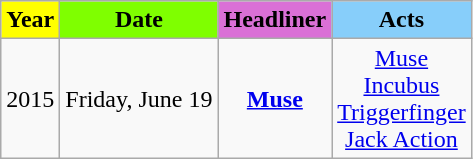<table class="wikitable">
<tr>
<th style="background:#FFFF00">Year</th>
<th style="background:#7FFF00">Date</th>
<th style="background:#DA70D6">Headliner</th>
<th style="background:#87CEFA">Acts</th>
</tr>
<tr align="center">
<td rowspan="2">2015</td>
<td>Friday, June 19</td>
<td><strong><a href='#'>Muse</a></strong></td>
<td><a href='#'>Muse</a> <br><a href='#'>Incubus</a> <br><a href='#'>Triggerfinger</a> <br><a href='#'>Jack Action</a></td>
</tr>
</table>
